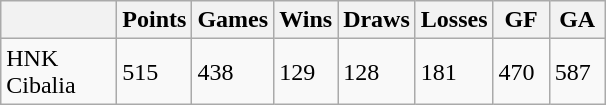<table class="wikitable">
<tr>
<th width="70"></th>
<th width="30"><strong>Points</strong></th>
<th width="30"><strong>Games</strong></th>
<th width="30"><strong>Wins</strong></th>
<th width="30"><strong>Draws</strong></th>
<th width="30"><strong>Losses</strong></th>
<th width="30"><strong>GF</strong></th>
<th width="30"><strong>GA</strong></th>
</tr>
<tr>
<td>HNK Cibalia</td>
<td>515</td>
<td>438</td>
<td>129</td>
<td>128</td>
<td>181</td>
<td>470</td>
<td>587</td>
</tr>
</table>
